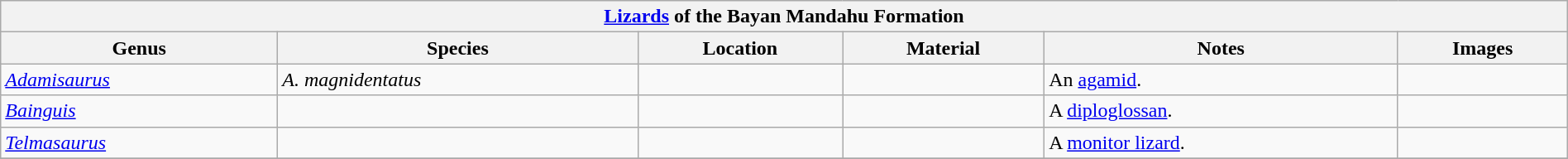<table class="wikitable" align="center" width="100%">
<tr>
<th colspan="7" align="center"><strong><a href='#'>Lizards</a> of the Bayan Mandahu Formation</strong></th>
</tr>
<tr>
<th>Genus</th>
<th>Species</th>
<th>Location</th>
<th>Material</th>
<th>Notes</th>
<th>Images</th>
</tr>
<tr>
<td><em><a href='#'>Adamisaurus</a></em></td>
<td><em>A. magnidentatus</em></td>
<td></td>
<td></td>
<td>An <a href='#'>agamid</a>.</td>
<td></td>
</tr>
<tr>
<td><em><a href='#'>Bainguis</a></em></td>
<td></td>
<td></td>
<td></td>
<td>A <a href='#'>diploglossan</a>.</td>
<td></td>
</tr>
<tr>
<td><em><a href='#'>Telmasaurus</a></em></td>
<td></td>
<td></td>
<td></td>
<td>A <a href='#'>monitor lizard</a>.</td>
<td></td>
</tr>
<tr>
</tr>
</table>
